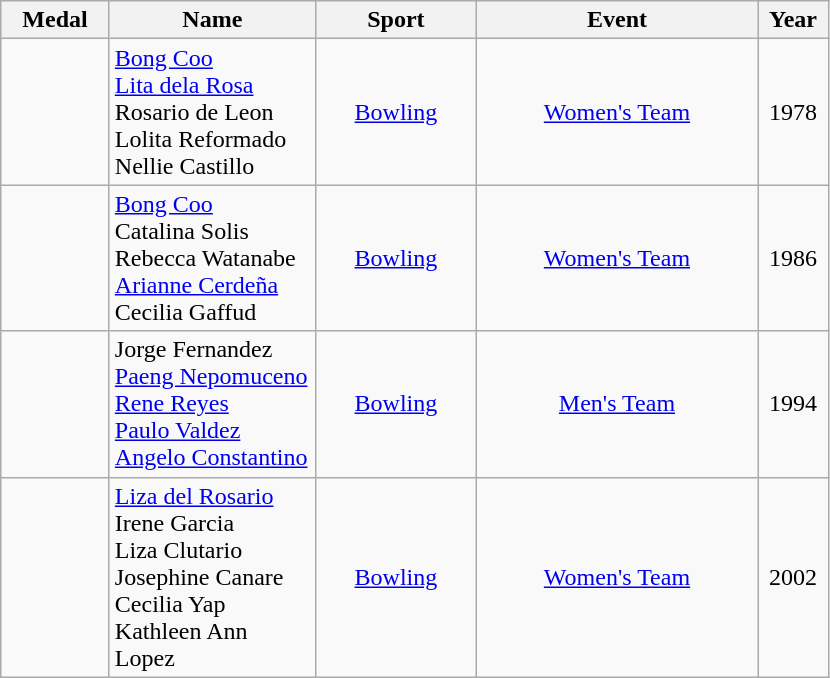<table class="wikitable"  style="font-size:100%;  text-align:center;">
<tr>
<th width="65">Medal</th>
<th width="130">Name</th>
<th width="100">Sport</th>
<th width="180">Event</th>
<th width="40">Year</th>
</tr>
<tr>
<td></td>
<td align=left><a href='#'>Bong Coo</a><br><a href='#'>Lita dela Rosa</a><br>Rosario de Leon<br>Lolita Reformado<br>Nellie Castillo</td>
<td><a href='#'>Bowling</a></td>
<td><a href='#'>Women's Team</a></td>
<td>1978</td>
</tr>
<tr>
<td></td>
<td align=left><a href='#'>Bong Coo</a><br>Catalina Solis<br>Rebecca Watanabe<br><a href='#'>Arianne Cerdeña</a><br>Cecilia Gaffud</td>
<td><a href='#'>Bowling</a></td>
<td><a href='#'>Women's Team</a></td>
<td>1986</td>
</tr>
<tr>
<td></td>
<td align=left>Jorge Fernandez<br><a href='#'>Paeng Nepomuceno</a><br><a href='#'>Rene Reyes</a><br><a href='#'>Paulo Valdez</a><br><a href='#'>Angelo Constantino</a></td>
<td><a href='#'>Bowling</a></td>
<td><a href='#'>Men's Team</a></td>
<td>1994</td>
</tr>
<tr>
<td></td>
<td align=left><a href='#'>Liza del Rosario</a><br>Irene Garcia<br>Liza Clutario<br>Josephine Canare<br>Cecilia Yap<br>Kathleen Ann Lopez</td>
<td><a href='#'>Bowling</a></td>
<td><a href='#'>Women's Team</a></td>
<td>2002</td>
</tr>
</table>
